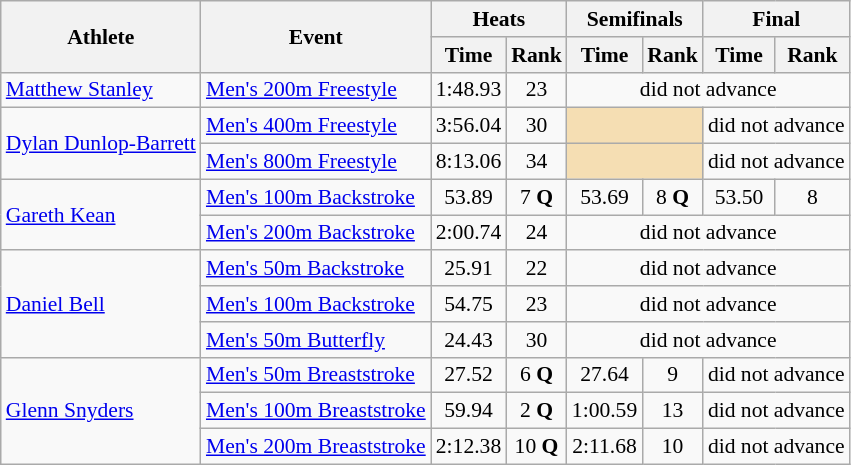<table class=wikitable style="font-size:90%">
<tr>
<th rowspan="2">Athlete</th>
<th rowspan="2">Event</th>
<th colspan="2">Heats</th>
<th colspan="2">Semifinals</th>
<th colspan="2">Final</th>
</tr>
<tr>
<th>Time</th>
<th>Rank</th>
<th>Time</th>
<th>Rank</th>
<th>Time</th>
<th>Rank</th>
</tr>
<tr>
<td rowspan="1"><a href='#'>Matthew Stanley</a></td>
<td><a href='#'>Men's 200m Freestyle</a></td>
<td align=center>1:48.93</td>
<td align=center>23</td>
<td align=center colspan=4>did not advance</td>
</tr>
<tr>
<td rowspan="2"><a href='#'>Dylan Dunlop-Barrett</a></td>
<td><a href='#'>Men's 400m Freestyle</a></td>
<td align=center>3:56.04</td>
<td align=center>30</td>
<td colspan= 2 bgcolor="wheat"></td>
<td align=center colspan=2>did not advance</td>
</tr>
<tr>
<td><a href='#'>Men's 800m Freestyle</a></td>
<td align=center>8:13.06</td>
<td align=center>34</td>
<td colspan= 2 bgcolor="wheat"></td>
<td align=center colspan=2>did not advance</td>
</tr>
<tr>
<td rowspan="2"><a href='#'>Gareth Kean</a></td>
<td><a href='#'>Men's 100m Backstroke</a></td>
<td align=center>53.89</td>
<td align=center>7 <strong>Q</strong></td>
<td align=center>53.69</td>
<td align=center>8 <strong>Q</strong></td>
<td align=center>53.50</td>
<td align=center>8</td>
</tr>
<tr>
<td><a href='#'>Men's 200m Backstroke</a></td>
<td align=center>2:00.74</td>
<td align=center>24</td>
<td align=center colspan=4>did not advance</td>
</tr>
<tr>
<td rowspan="3"><a href='#'>Daniel Bell</a></td>
<td><a href='#'>Men's 50m Backstroke</a></td>
<td align=center>25.91</td>
<td align=center>22</td>
<td align=center colspan=4>did not advance</td>
</tr>
<tr>
<td><a href='#'>Men's 100m Backstroke</a></td>
<td align=center>54.75</td>
<td align=center>23</td>
<td align=center colspan=4>did not advance</td>
</tr>
<tr>
<td><a href='#'>Men's 50m Butterfly</a></td>
<td align=center>24.43</td>
<td align=center>30</td>
<td align=center colspan=4>did not advance</td>
</tr>
<tr>
<td rowspan="3"><a href='#'>Glenn Snyders</a></td>
<td><a href='#'>Men's 50m Breaststroke</a></td>
<td align=center>27.52</td>
<td align=center>6 <strong>Q</strong></td>
<td align=center>27.64</td>
<td align=center>9</td>
<td align=center colspan=2>did not advance</td>
</tr>
<tr>
<td><a href='#'>Men's 100m Breaststroke</a></td>
<td align=center>59.94</td>
<td align=center>2 <strong>Q</strong></td>
<td align=center>1:00.59</td>
<td align=center>13</td>
<td align=center colspan=2>did not advance</td>
</tr>
<tr>
<td><a href='#'>Men's 200m Breaststroke</a></td>
<td align=center>2:12.38</td>
<td align=center>10 <strong>Q</strong></td>
<td align=center>2:11.68</td>
<td align=center>10</td>
<td align=center colspan=2>did not advance</td>
</tr>
</table>
